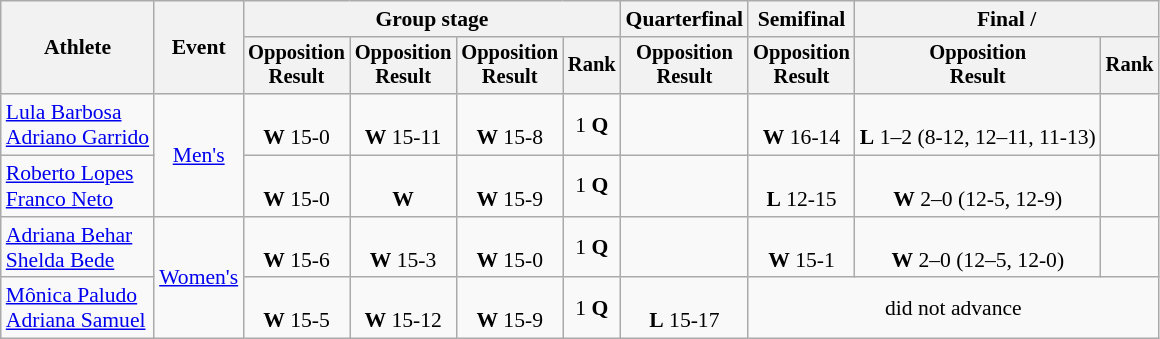<table class=wikitable style=font-size:90%;text-align:center>
<tr>
<th rowspan=2>Athlete</th>
<th rowspan=2>Event</th>
<th colspan=4>Group stage</th>
<th>Quarterfinal</th>
<th>Semifinal</th>
<th colspan=2>Final / </th>
</tr>
<tr style=font-size:95%>
<th>Opposition<br>Result</th>
<th>Opposition<br>Result</th>
<th>Opposition<br>Result</th>
<th>Rank</th>
<th>Opposition<br>Result</th>
<th>Opposition<br>Result</th>
<th>Opposition<br>Result</th>
<th>Rank</th>
</tr>
<tr>
<td align=left><a href='#'>Lula Barbosa</a><br><a href='#'>Adriano Garrido</a></td>
<td rowspan=2><a href='#'>Men's</a></td>
<td><br><strong>W</strong> 15-0</td>
<td><br><strong>W</strong> 15-11</td>
<td><br> <strong>W</strong> 15-8</td>
<td>1 <strong>Q</strong></td>
<td></td>
<td><br><strong>W</strong> 16-14</td>
<td><br><strong>L</strong> 1–2 (8-12, 12–11, 11-13)</td>
<td></td>
</tr>
<tr align=center>
<td align=left><a href='#'>Roberto Lopes</a><br><a href='#'>Franco Neto</a></td>
<td><br> <strong>W</strong> 15-0</td>
<td><br><strong>W</strong></td>
<td><br> <strong>W</strong> 15-9</td>
<td>1 <strong>Q</strong></td>
<td></td>
<td><br><strong>L</strong> 12-15</td>
<td><br><strong>W</strong> 2–0 (12-5, 12-9)</td>
<td></td>
</tr>
<tr align=center>
<td align=left><a href='#'>Adriana Behar</a><br><a href='#'>Shelda Bede</a></td>
<td rowspan=2><a href='#'>Women's</a></td>
<td><br><strong>W</strong> 15-6</td>
<td><br><strong>W</strong> 15-3</td>
<td><br> <strong>W</strong> 15-0</td>
<td>1 <strong>Q</strong></td>
<td></td>
<td><br><strong>W</strong> 15-1</td>
<td><br><strong>W</strong> 2–0 (12–5, 12-0)</td>
<td></td>
</tr>
<tr align=center>
<td align=left><a href='#'>Mônica Paludo</a><br><a href='#'>Adriana Samuel</a></td>
<td><br><strong>W</strong> 15-5</td>
<td><br><strong>W</strong> 15-12</td>
<td><br> <strong>W</strong> 15-9</td>
<td>1 <strong>Q</strong></td>
<td><br><strong>L</strong> 15-17</td>
<td colspan=3>did not advance</td>
</tr>
</table>
